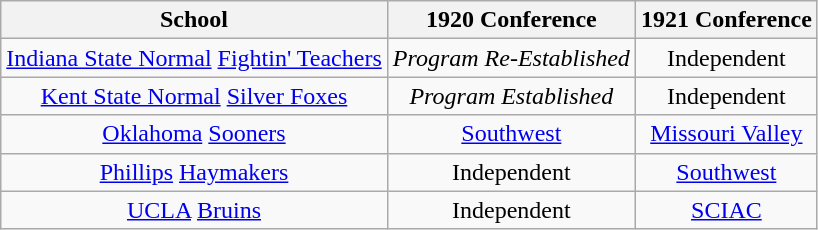<table class="wikitable sortable">
<tr>
<th>School</th>
<th>1920 Conference</th>
<th>1921 Conference</th>
</tr>
<tr style="text-align:center;">
<td><a href='#'>Indiana State Normal</a> <a href='#'>Fightin' Teachers</a></td>
<td><em>Program Re-Established</em></td>
<td>Independent</td>
</tr>
<tr style="text-align:center;">
<td><a href='#'>Kent State Normal</a> <a href='#'>Silver Foxes</a></td>
<td><em>Program Established</em></td>
<td>Independent</td>
</tr>
<tr style="text-align:center;">
<td><a href='#'>Oklahoma</a> <a href='#'>Sooners</a></td>
<td><a href='#'>Southwest</a></td>
<td><a href='#'>Missouri Valley</a></td>
</tr>
<tr style="text-align:center;">
<td><a href='#'>Phillips</a> <a href='#'>Haymakers</a></td>
<td>Independent</td>
<td><a href='#'>Southwest</a></td>
</tr>
<tr style="text-align:center;">
<td><a href='#'>UCLA</a> <a href='#'>Bruins</a></td>
<td>Independent</td>
<td><a href='#'>SCIAC</a></td>
</tr>
</table>
